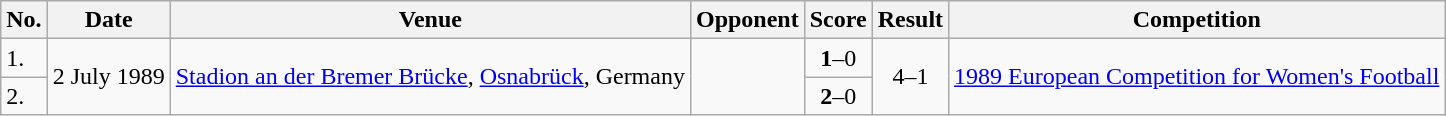<table class="wikitable">
<tr>
<th>No.</th>
<th>Date</th>
<th>Venue</th>
<th>Opponent</th>
<th>Score</th>
<th>Result</th>
<th>Competition</th>
</tr>
<tr>
<td>1.</td>
<td rowspan=2>2 July 1989</td>
<td rowspan=2><a href='#'>Stadion an der Bremer Brücke</a>, <a href='#'>Osnabrück</a>, Germany</td>
<td rowspan=2></td>
<td align=center><strong>1</strong>–0</td>
<td rowspan=2 align=center>4–1</td>
<td rowspan=2><a href='#'>1989 European Competition for Women's Football</a></td>
</tr>
<tr>
<td>2.</td>
<td align=center><strong>2</strong>–0</td>
</tr>
</table>
